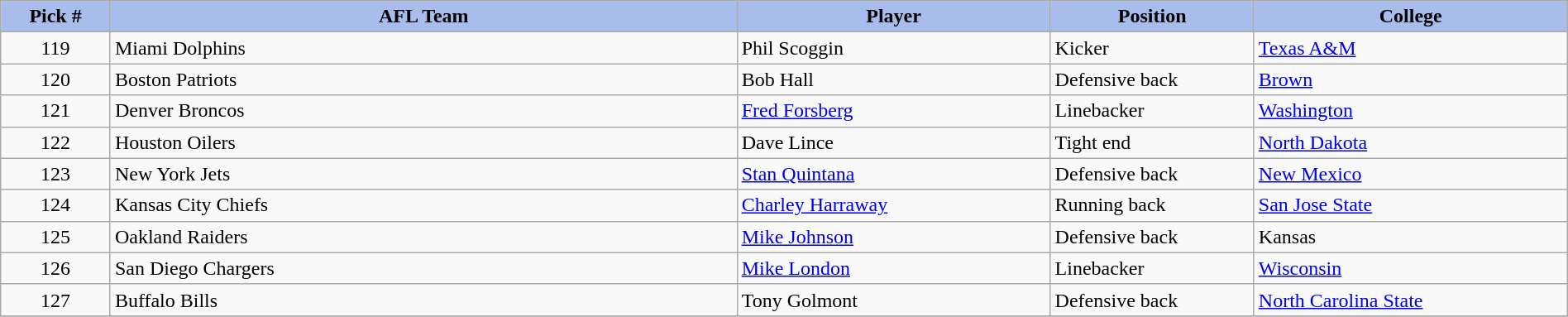<table class="wikitable sortable sortable" style="width: 100%">
<tr>
<th style="background:#A8BDEC;" width=7%>Pick #</th>
<th width=40% style="background:#A8BDEC;">AFL Team</th>
<th width=20% style="background:#A8BDEC;">Player</th>
<th width=13% style="background:#A8BDEC;">Position</th>
<th style="background:#A8BDEC;">College</th>
</tr>
<tr>
<td align=center>119</td>
<td>Miami Dolphins</td>
<td>Phil Scoggin</td>
<td>Kicker</td>
<td><a href='#'>Texas A&M</a></td>
</tr>
<tr>
<td align=center>120</td>
<td>Boston Patriots</td>
<td>Bob Hall</td>
<td>Defensive back</td>
<td><a href='#'>Brown</a></td>
</tr>
<tr>
<td align=center>121</td>
<td>Denver Broncos</td>
<td><a href='#'>Fred Forsberg</a></td>
<td>Linebacker</td>
<td><a href='#'>Washington</a></td>
</tr>
<tr>
<td align=center>122</td>
<td>Houston Oilers</td>
<td>Dave Lince</td>
<td>Tight end</td>
<td><a href='#'>North Dakota</a></td>
</tr>
<tr>
<td align=center>123</td>
<td>New York Jets</td>
<td><a href='#'>Stan Quintana</a></td>
<td>Defensive back</td>
<td><a href='#'>New Mexico</a></td>
</tr>
<tr>
<td align=center>124</td>
<td>Kansas City Chiefs</td>
<td><a href='#'>Charley Harraway</a></td>
<td>Running back</td>
<td><a href='#'>San Jose State</a></td>
</tr>
<tr>
<td align=center>125</td>
<td>Oakland Raiders</td>
<td><a href='#'>Mike Johnson</a></td>
<td>Defensive back</td>
<td>Kansas</td>
</tr>
<tr>
<td align=center>126</td>
<td>San Diego Chargers</td>
<td><a href='#'>Mike London</a></td>
<td>Linebacker</td>
<td><a href='#'>Wisconsin</a></td>
</tr>
<tr>
<td align=center>127</td>
<td>Buffalo Bills</td>
<td>Tony Golmont</td>
<td>Defensive back</td>
<td><a href='#'>North Carolina State</a></td>
</tr>
<tr>
</tr>
</table>
